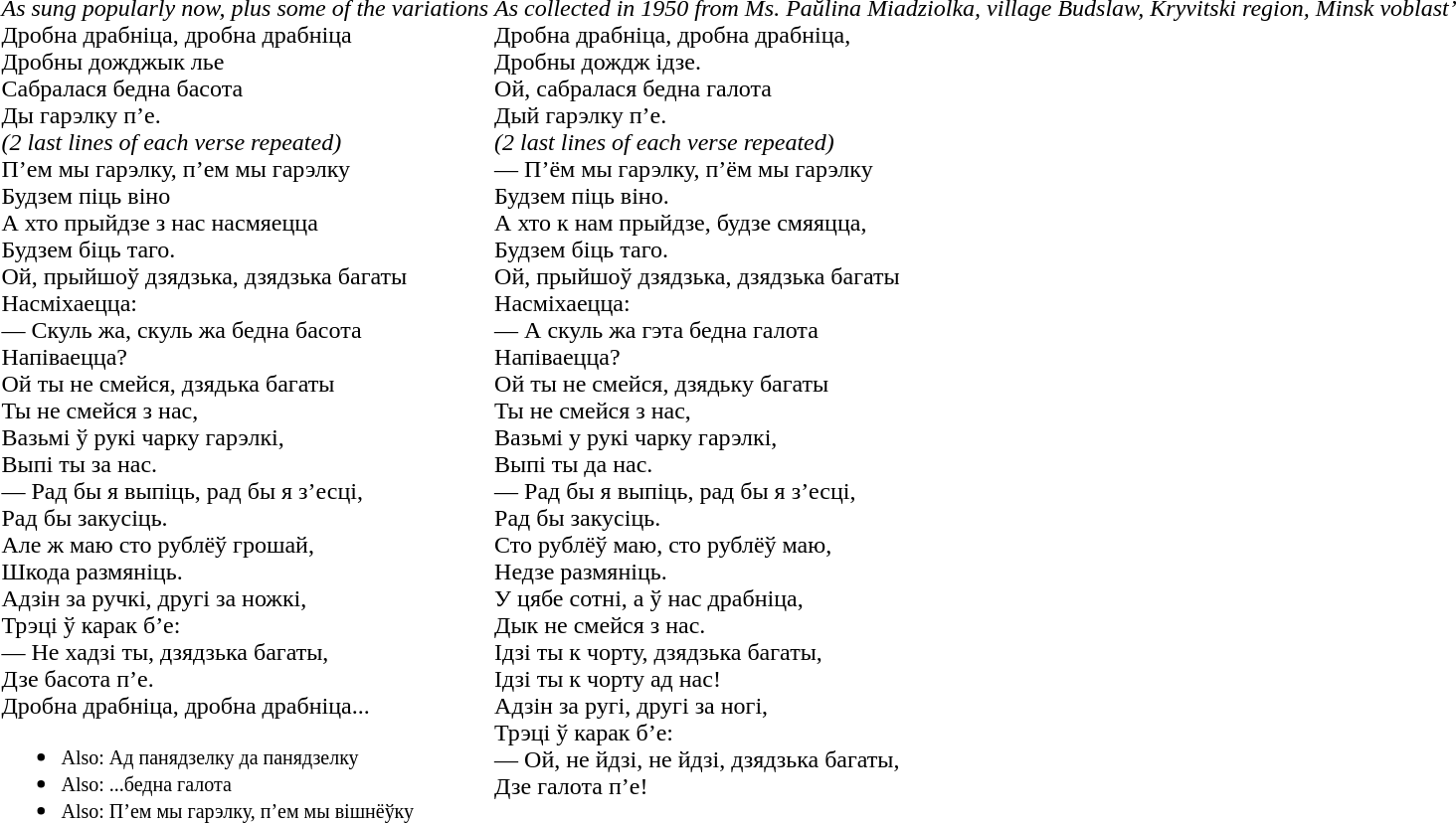<table border=0>
<tr>
<td valign=top><br><em>As sung popularly now, plus some of the variations</em><br>Дробна драбніца, дробна драбніца<br>
Дробны дожджык лье<br>
Сабралася бедна басота<br>
Ды гарэлку п’е.<br>
<em>(2 last lines of each verse repeated)</em><br>П’ем мы гарэлку, п’ем мы гарэлку<br>
Будзем піць віно<br>
А хто прыйдзе з нас насмяецца<br>
Будзем біць таго.<br>Ой, прыйшоў дзядзька, дзядзька багаты<br>
Насміхаецца:<br>
— Скуль жа, скуль жа бедна басота<br>
Напіваецца?<br>Ой ты не смейся, дзядька багаты<br>
Ты не смейся з нас,<br>
Вазьмі ў рукі чарку гарэлкі,<br>
Выпі ты за нас.<br>— Рад бы я выпіць, рад бы я з’есці,<br>
Рад бы закусіць.<br>
Але ж маю сто рублёў грошай,<br>
Шкода размяніць.<br>Адзін за ручкі, другі за ножкі,<br>
Трэці ў карак б’е:<br>
— Не хадзі ты, дзядзька багаты,<br>
Дзе басота п’е.<br>Дробна драбніца, дробна драбніца...<ul><li><small>Also: Ад панядзелку да панядзелку</small></li><li><small>Also: ...бедна галота</small></li><li><small>Also: П’ем мы гарэлку, п’ем мы вішнёўку</small></li></ul></td>
<td valign=top><br><em>As collected in 1950 from Ms. Paŭlina Miadziolka, village Budslaw, Kryvitski region, Minsk voblast’</em><br>Дробна драбніца, дробна драбніца,<br>
Дробны дождж ідзе.<br>
Ой, сабралася бедна галота<br>
Дый гарэлку п’е.<br>
<em>(2 last lines of each verse repeated)</em><br>— П’ём мы гарэлку, п’ём мы гарэлку<br>
Будзем піць віно.<br>
А хто к нам прыйдзе, будзе смяяцца,<br>
Будзем біць таго.<br>Ой, прыйшоў дзядзька, дзядзька багаты<br>
Насміхаецца:<br>
— А скуль жа гэта бедна галота<br>
Напіваецца?<br>Ой ты не смейся, дзядьку багаты<br>
Ты не смейся з нас,<br>
Вазьмі у рукі чарку гарэлкі,<br>
Выпі ты да нас.<br>— Рад бы я выпіць, рад бы я з’есці,<br>
Рад бы закусіць.<br>
Сто рублёў маю, сто рублёў маю,<br>
Недзе размяніць.<br>У цябе сотні, а ў нас драбніца,<br>
Дык не смейся з нас.<br>
Ідзі ты к чорту, дзядзька багаты,<br>
Ідзі ты к чорту ад нас!<br>Адзін за ругі, другі за ногі,<br>
Трэці ў карак б’е:<br>
— Ой, не йдзі, не йдзі, дзядзька багаты,<br>
Дзе галота п’е!</td>
</tr>
</table>
